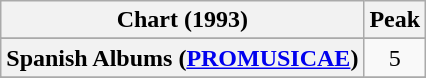<table class="wikitable plainrowheaders sortable" style="text-align:center">
<tr>
<th scope="col">Chart (1993)</th>
<th scope="col">Peak</th>
</tr>
<tr>
</tr>
<tr>
</tr>
<tr>
</tr>
<tr>
<th scope="row">Spanish Albums (<a href='#'>PROMUSICAE</a>)</th>
<td>5</td>
</tr>
<tr>
</tr>
<tr>
</tr>
<tr>
</tr>
</table>
